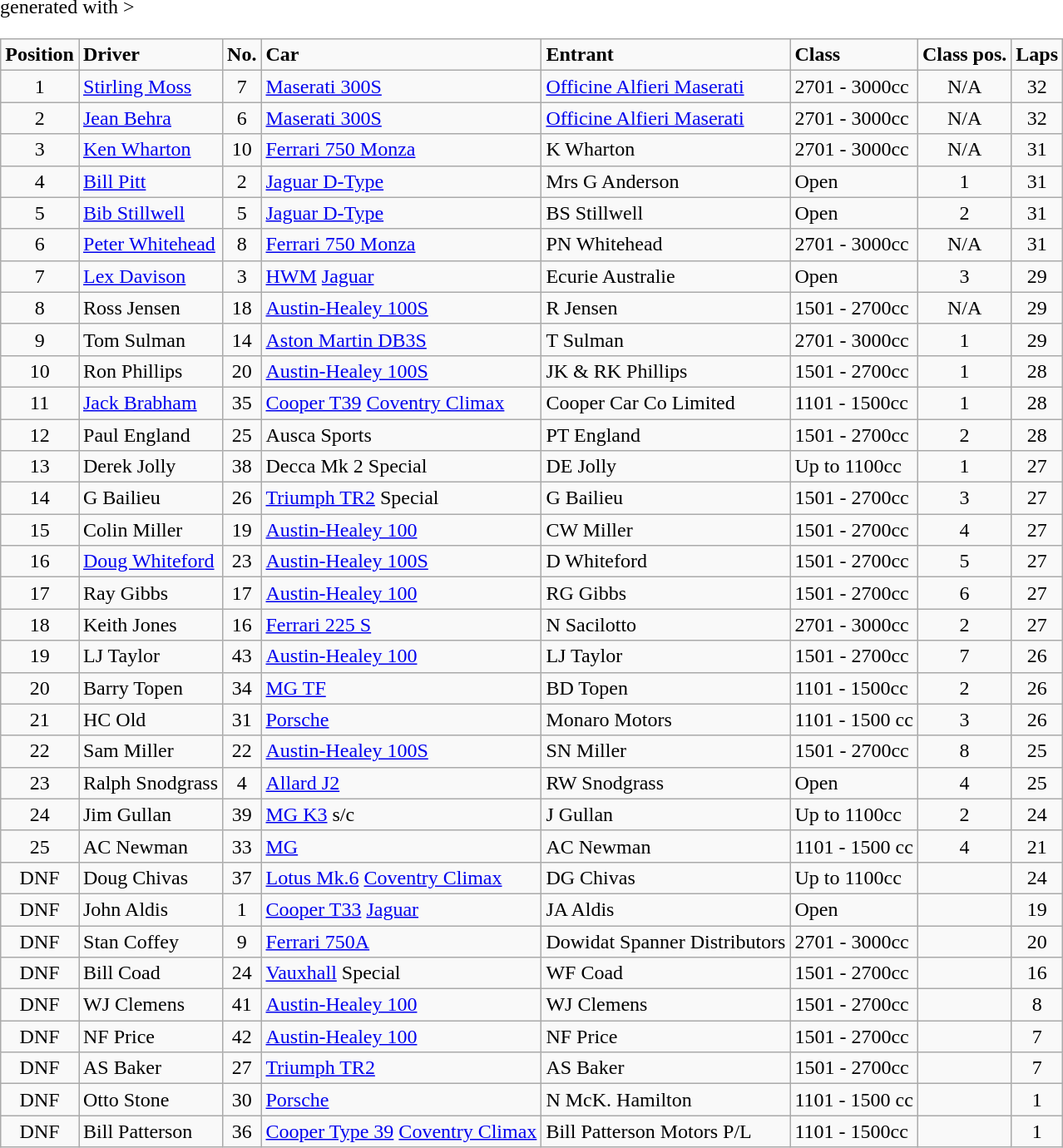<table class="wikitable" <hiddentext>generated with >
<tr style="font-weight:bold">
<td height="14" align="center">Position</td>
<td>Driver</td>
<td align="center">No.</td>
<td>Car</td>
<td>Entrant</td>
<td>Class</td>
<td align="center">Class pos.</td>
<td align="center">Laps</td>
</tr>
<tr>
<td height="14" align="center">1</td>
<td><a href='#'>Stirling Moss</a></td>
<td align="center">7</td>
<td><a href='#'>Maserati 300S</a></td>
<td><a href='#'>Officine Alfieri Maserati</a></td>
<td>2701 - 3000cc</td>
<td align="center">N/A</td>
<td align="center">32</td>
</tr>
<tr>
<td height="14" align="center">2</td>
<td><a href='#'>Jean Behra</a></td>
<td align="center">6</td>
<td><a href='#'>Maserati 300S</a></td>
<td><a href='#'>Officine Alfieri Maserati</a></td>
<td>2701 - 3000cc</td>
<td align="center">N/A</td>
<td align="center">32</td>
</tr>
<tr>
<td height="14" align="center">3</td>
<td><a href='#'>Ken Wharton</a></td>
<td align="center">10</td>
<td><a href='#'>Ferrari 750 Monza</a></td>
<td>K Wharton</td>
<td>2701 - 3000cc</td>
<td align="center">N/A</td>
<td align="center">31</td>
</tr>
<tr>
<td height="14" align="center">4</td>
<td><a href='#'>Bill Pitt</a></td>
<td align="center">2</td>
<td><a href='#'>Jaguar D-Type</a></td>
<td>Mrs G Anderson</td>
<td>Open</td>
<td align="center">1</td>
<td align="center">31</td>
</tr>
<tr>
<td height="14" align="center">5</td>
<td><a href='#'>Bib Stillwell</a></td>
<td align="center">5</td>
<td><a href='#'>Jaguar D-Type</a></td>
<td>BS Stillwell</td>
<td>Open</td>
<td align="center">2</td>
<td align="center">31</td>
</tr>
<tr>
<td height="14" align="center">6</td>
<td><a href='#'>Peter Whitehead</a></td>
<td align="center">8</td>
<td><a href='#'>Ferrari 750 Monza</a></td>
<td>PN Whitehead</td>
<td>2701 - 3000cc</td>
<td align="center">N/A</td>
<td align="center">31</td>
</tr>
<tr>
<td height="14" align="center">7</td>
<td><a href='#'>Lex Davison</a></td>
<td align="center">3</td>
<td><a href='#'>HWM</a> <a href='#'>Jaguar</a></td>
<td>Ecurie Australie</td>
<td>Open</td>
<td align="center">3</td>
<td align="center">29</td>
</tr>
<tr>
<td height="14" align="center">8</td>
<td>Ross Jensen</td>
<td align="center">18</td>
<td><a href='#'>Austin-Healey 100S</a></td>
<td>R Jensen</td>
<td>1501 - 2700cc</td>
<td align="center">N/A</td>
<td align="center">29</td>
</tr>
<tr>
<td height="14" align="center">9</td>
<td>Tom Sulman</td>
<td align="center">14</td>
<td><a href='#'>Aston Martin DB3S</a></td>
<td>T Sulman</td>
<td>2701 - 3000cc</td>
<td align="center">1</td>
<td align="center">29</td>
</tr>
<tr>
<td height="14" align="center">10</td>
<td>Ron Phillips</td>
<td align="center">20</td>
<td><a href='#'>Austin-Healey 100S</a></td>
<td>JK & RK Phillips</td>
<td>1501 - 2700cc</td>
<td align="center">1</td>
<td align="center">28</td>
</tr>
<tr>
<td height="14" align="center">11</td>
<td><a href='#'>Jack Brabham</a></td>
<td align="center">35</td>
<td><a href='#'>Cooper T39</a> <a href='#'>Coventry Climax</a></td>
<td>Cooper Car Co Limited</td>
<td>1101 - 1500cc</td>
<td align="center">1</td>
<td align="center">28</td>
</tr>
<tr>
<td height="14" align="center">12</td>
<td>Paul England</td>
<td align="center">25</td>
<td>Ausca Sports</td>
<td>PT England</td>
<td>1501 - 2700cc</td>
<td align="center">2</td>
<td align="center">28</td>
</tr>
<tr>
<td height="14" align="center">13</td>
<td>Derek Jolly</td>
<td align="center">38</td>
<td>Decca Mk 2 Special</td>
<td>DE Jolly</td>
<td>Up to 1100cc</td>
<td align="center">1</td>
<td align="center">27</td>
</tr>
<tr>
<td height="14" align="center">14</td>
<td>G Bailieu</td>
<td align="center">26</td>
<td><a href='#'>Triumph TR2</a> Special</td>
<td>G Bailieu</td>
<td>1501 - 2700cc</td>
<td align="center">3</td>
<td align="center">27</td>
</tr>
<tr>
<td height="14" align="center">15</td>
<td>Colin Miller</td>
<td align="center">19</td>
<td><a href='#'>Austin-Healey 100</a></td>
<td>CW Miller</td>
<td>1501 - 2700cc</td>
<td align="center">4</td>
<td align="center">27</td>
</tr>
<tr>
<td height="14" align="center">16</td>
<td><a href='#'>Doug Whiteford</a></td>
<td align="center">23</td>
<td><a href='#'>Austin-Healey 100S</a></td>
<td>D Whiteford</td>
<td>1501 - 2700cc</td>
<td align="center">5</td>
<td align="center">27</td>
</tr>
<tr>
<td height="14" align="center">17</td>
<td>Ray Gibbs</td>
<td align="center">17</td>
<td><a href='#'>Austin-Healey 100</a></td>
<td>RG Gibbs</td>
<td>1501 - 2700cc</td>
<td align="center">6</td>
<td align="center">27</td>
</tr>
<tr>
<td height="14" align="center">18</td>
<td>Keith Jones</td>
<td align="center">16</td>
<td><a href='#'>Ferrari 225 S</a></td>
<td>N Sacilotto</td>
<td>2701 - 3000cc</td>
<td align="center">2</td>
<td align="center">27</td>
</tr>
<tr>
<td height="14" align="center">19</td>
<td>LJ Taylor</td>
<td align="center">43</td>
<td><a href='#'>Austin-Healey 100</a></td>
<td>LJ Taylor</td>
<td>1501 - 2700cc</td>
<td align="center">7</td>
<td align="center">26</td>
</tr>
<tr>
<td height="14" align="center">20</td>
<td>Barry Topen</td>
<td align="center">34</td>
<td><a href='#'>MG TF</a></td>
<td>BD Topen</td>
<td>1101 - 1500cc</td>
<td align="center">2</td>
<td align="center">26</td>
</tr>
<tr>
<td height="14" align="center">21</td>
<td>HC Old</td>
<td align="center">31</td>
<td><a href='#'>Porsche</a></td>
<td>Monaro Motors</td>
<td>1101 - 1500 cc</td>
<td align="center">3</td>
<td align="center">26</td>
</tr>
<tr>
<td height="14" align="center">22</td>
<td>Sam Miller</td>
<td align="center">22</td>
<td><a href='#'>Austin-Healey 100S</a></td>
<td>SN Miller</td>
<td>1501 - 2700cc</td>
<td align="center">8</td>
<td align="center">25</td>
</tr>
<tr>
<td height="14" align="center">23</td>
<td>Ralph Snodgrass</td>
<td align="center">4</td>
<td><a href='#'>Allard J2</a></td>
<td>RW Snodgrass</td>
<td>Open</td>
<td align="center">4</td>
<td align="center">25</td>
</tr>
<tr>
<td height="14" align="center">24</td>
<td>Jim Gullan</td>
<td align="center">39</td>
<td><a href='#'>MG K3</a> s/c</td>
<td>J Gullan</td>
<td>Up to 1100cc</td>
<td align="center">2</td>
<td align="center">24</td>
</tr>
<tr>
<td height="14" align="center">25</td>
<td>AC Newman</td>
<td align="center">33</td>
<td><a href='#'>MG</a></td>
<td>AC Newman</td>
<td>1101 - 1500 cc</td>
<td align="center">4</td>
<td align="center">21</td>
</tr>
<tr>
<td height="14" align="center">DNF</td>
<td>Doug Chivas</td>
<td align="center">37</td>
<td><a href='#'>Lotus Mk.6</a> <a href='#'>Coventry Climax</a></td>
<td>DG Chivas</td>
<td>Up to 1100cc</td>
<td align="center"> </td>
<td align="center">24</td>
</tr>
<tr>
<td height="14" align="center">DNF</td>
<td>John Aldis</td>
<td align="center">1</td>
<td><a href='#'>Cooper T33</a> <a href='#'>Jaguar</a></td>
<td>JA Aldis</td>
<td>Open</td>
<td align="center"> </td>
<td align="center">19</td>
</tr>
<tr>
<td height="14" align="center">DNF</td>
<td>Stan Coffey</td>
<td align="center">9</td>
<td><a href='#'>Ferrari 750A</a></td>
<td>Dowidat Spanner Distributors</td>
<td>2701 - 3000cc</td>
<td align="center"> </td>
<td align="center">20</td>
</tr>
<tr>
<td height="14" align="center">DNF</td>
<td>Bill Coad</td>
<td align="center">24</td>
<td><a href='#'>Vauxhall</a> Special</td>
<td>WF Coad</td>
<td>1501 - 2700cc</td>
<td align="center"> </td>
<td align="center">16</td>
</tr>
<tr>
<td height="14" align="center">DNF</td>
<td>WJ Clemens</td>
<td align="center">41</td>
<td><a href='#'>Austin-Healey 100</a></td>
<td>WJ Clemens</td>
<td>1501 - 2700cc</td>
<td align="center"> </td>
<td align="center">8</td>
</tr>
<tr>
<td height="14" align="center">DNF</td>
<td>NF Price</td>
<td align="center">42</td>
<td><a href='#'>Austin-Healey 100</a></td>
<td>NF Price</td>
<td>1501 - 2700cc</td>
<td align="center"> </td>
<td align="center">7</td>
</tr>
<tr>
<td height="14" align="center">DNF</td>
<td>AS Baker</td>
<td align="center">27</td>
<td><a href='#'>Triumph TR2</a></td>
<td>AS Baker</td>
<td>1501 - 2700cc</td>
<td align="center"> </td>
<td align="center">7</td>
</tr>
<tr>
<td height="14" align="center">DNF</td>
<td>Otto Stone</td>
<td align="center">30</td>
<td><a href='#'>Porsche</a></td>
<td>N McK. Hamilton</td>
<td>1101 - 1500 cc</td>
<td align="center"> </td>
<td align="center">1</td>
</tr>
<tr>
<td height="14" align="center">DNF</td>
<td>Bill Patterson</td>
<td align="center">36</td>
<td><a href='#'>Cooper Type 39</a> <a href='#'>Coventry Climax</a></td>
<td>Bill Patterson Motors P/L</td>
<td>1101 - 1500cc</td>
<td align="center"> </td>
<td align="center">1</td>
</tr>
</table>
